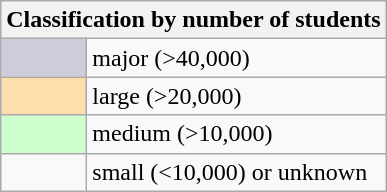<table class="wikitable">
<tr>
<th colspan=2>Classification by number of students</th>
</tr>
<tr>
<td style="background:#ccccdd;width:50px;"></td>
<td>major (>40,000)</td>
</tr>
<tr>
<td style="background:#ffdead"></td>
<td>large (>20,000)</td>
</tr>
<tr>
<td style="background:#ccffcc"></td>
<td>medium (>10,000)</td>
</tr>
<tr>
<td></td>
<td>small (<10,000) or unknown</td>
</tr>
</table>
